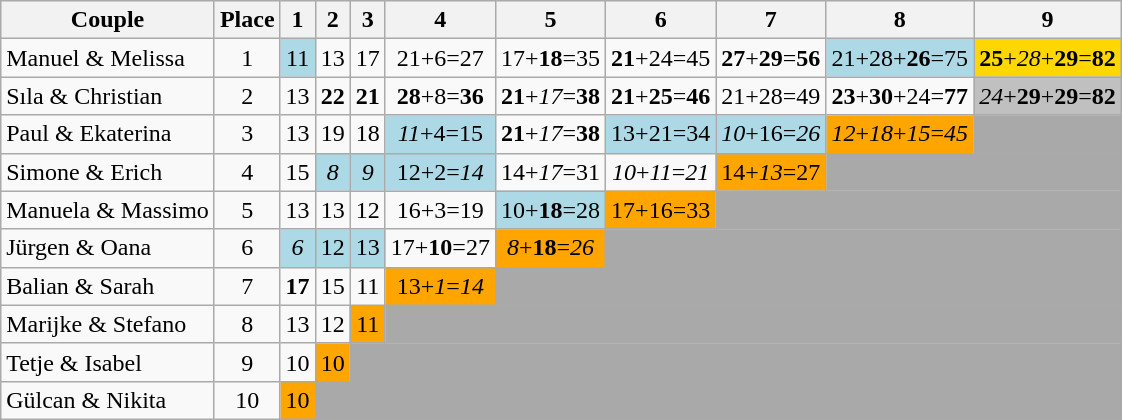<table class="wikitable sortable" style="margin:auto;">
<tr>
<th>Couple</th>
<th>Place</th>
<th>1</th>
<th>2</th>
<th>3</th>
<th>4</th>
<th>5</th>
<th>6</th>
<th>7</th>
<th>8</th>
<th>9</th>
</tr>
<tr>
<td>Manuel & Melissa</td>
<td style="text-align: center;">1</td>
<td style="background:lightblue; text-align:center;">11</td>
<td style="text-align: center;">13</td>
<td style="text-align: center;">17</td>
<td style="text-align: center;">21+6=27</td>
<td style="text-align: center;">17+<span><strong>18</strong></span>=35</td>
<td style="text-align: center;"><span><strong>21</strong></span>+24=45</td>
<td style="text-align: center;"><span><strong>27</strong></span>+<span><strong>29</strong></span>=<span><strong>56</strong></span></td>
<td style="background:lightblue; text-align:center;">21+28+<span><strong>26</strong></span>=75</td>
<td style="background:gold; text-align:center;"><span><strong>25</strong></span>+<span><em>28</em></span>+<span><strong>29</strong></span>=<span><strong>82</strong></span></td>
</tr>
<tr>
<td>Sıla & Christian</td>
<td style="text-align: center;">2</td>
<td style="text-align: center;">13</td>
<td style="text-align: center;"><span><strong>22</strong></span></td>
<td style="text-align: center;"><span><strong>21</strong></span></td>
<td style="text-align: center;"><span><strong>28</strong></span>+8=<span><strong>36</strong></span></td>
<td style="text-align: center;"><span><strong>21</strong></span>+<span><em>17</em></span>=<span><strong>38</strong></span></td>
<td style="text-align: center;"><span><strong>21</strong></span>+<span><strong>25</strong></span>=<span><strong>46</strong></span></td>
<td style="text-align: center;">21+28=49</td>
<td style="text-align: center;"><span><strong>23</strong></span>+<span><strong>30</strong></span>+24=<span><strong>77</strong></span></td>
<td style="background:silver; text-align:center;"><span><em>24</em></span>+<span><strong>29</strong></span>+<span><strong>29</strong></span>=<span><strong>82</strong></span></td>
</tr>
<tr>
<td>Paul & Ekaterina</td>
<td style="text-align: center;">3</td>
<td style="text-align: center;">13</td>
<td style="text-align: center;">19</td>
<td style="text-align: center;">18</td>
<td style="background:lightblue; text-align:center;"><span><em>11</em></span>+4=15</td>
<td style="text-align: center;"><span><strong>21</strong></span>+<span><em>17</em></span>=<span><strong>38</strong></span></td>
<td style="background:lightblue; text-align:center;">13+21=34</td>
<td style="background:lightblue; text-align:center;"><span><em>10</em></span>+16=<span><em>26</em></span></td>
<td style="background:orange; text-align:center;"><span><em>12</em></span>+<span><em>18</em></span>+<span><em>15</em></span>=<span><em>45</em></span></td>
<td style="background:darkgray;"></td>
</tr>
<tr>
<td>Simone & Erich</td>
<td style="text-align: center;">4</td>
<td style="text-align: center;">15</td>
<td style="background:lightblue; text-align:center;"><span><em>8</em></span></td>
<td style="background:lightblue; text-align:center;"><span><em>9</em></span></td>
<td style="background:lightblue; text-align:center;">12+2=<span><em>14</em></span></td>
<td style="text-align: center;">14+<span><em>17</em></span>=31</td>
<td style="text-align: center;"><span><em>10</em></span>+<span><em>11</em></span>=<span><em>21</em></span></td>
<td style="background:orange; text-align:center;">14+<span><em>13</em></span>=27</td>
<td colspan="2" style="background:darkgray;"></td>
</tr>
<tr>
<td>Manuela & Massimo</td>
<td style="text-align: center;">5</td>
<td style="text-align: center;">13</td>
<td style="text-align: center;">13</td>
<td style="text-align: center;">12</td>
<td style="text-align: center;">16+3=19</td>
<td style="background:lightblue; text-align:center;">10+<span><strong>18</strong></span>=28</td>
<td style="background:orange; text-align:center;">17+16=33</td>
<td colspan="3" style="background:darkgray;"></td>
</tr>
<tr>
<td>Jürgen & Oana</td>
<td style="text-align: center;">6</td>
<td style="background:lightblue; text-align:center;"><span><em>6</em></span></td>
<td style="background:lightblue; text-align:center;">12</td>
<td style="background:lightblue; text-align:center;">13</td>
<td style="text-align: center;">17+<span><strong>10</strong></span>=27</td>
<td style="background:orange; text-align:center;"><span><em>8</em></span>+<span><strong>18</strong></span>=<span><em>26</em></span></td>
<td colspan="4" style="background:darkgray;"></td>
</tr>
<tr>
<td>Balian & Sarah</td>
<td style="text-align: center;">7</td>
<td style="text-align: center;"><span><strong>17</strong></span></td>
<td style="text-align: center;">15</td>
<td style="text-align: center;">11</td>
<td style="background:orange; text-align:center;">13+<span><em>1</em></span>=<span><em>14</em></span></td>
<td colspan="5" style="background:darkgray;"></td>
</tr>
<tr>
<td>Marijke & Stefano</td>
<td style="text-align: center;">8</td>
<td style="text-align: center;">13</td>
<td style="text-align: center;">12</td>
<td style="background:orange; text-align:center;">11</td>
<td colspan="6" style="background:darkgray;"></td>
</tr>
<tr>
<td>Tetje & Isabel</td>
<td style="text-align: center;">9</td>
<td style="text-align: center;">10</td>
<td style="background:orange; text-align:center;">10</td>
<td colspan="7" style="background:darkgray;"></td>
</tr>
<tr>
<td>Gülcan & Nikita</td>
<td style="text-align: center;">10</td>
<td style="background:orange; text-align:center;">10</td>
<td colspan="8" style="background:darkgray;"></td>
</tr>
</table>
